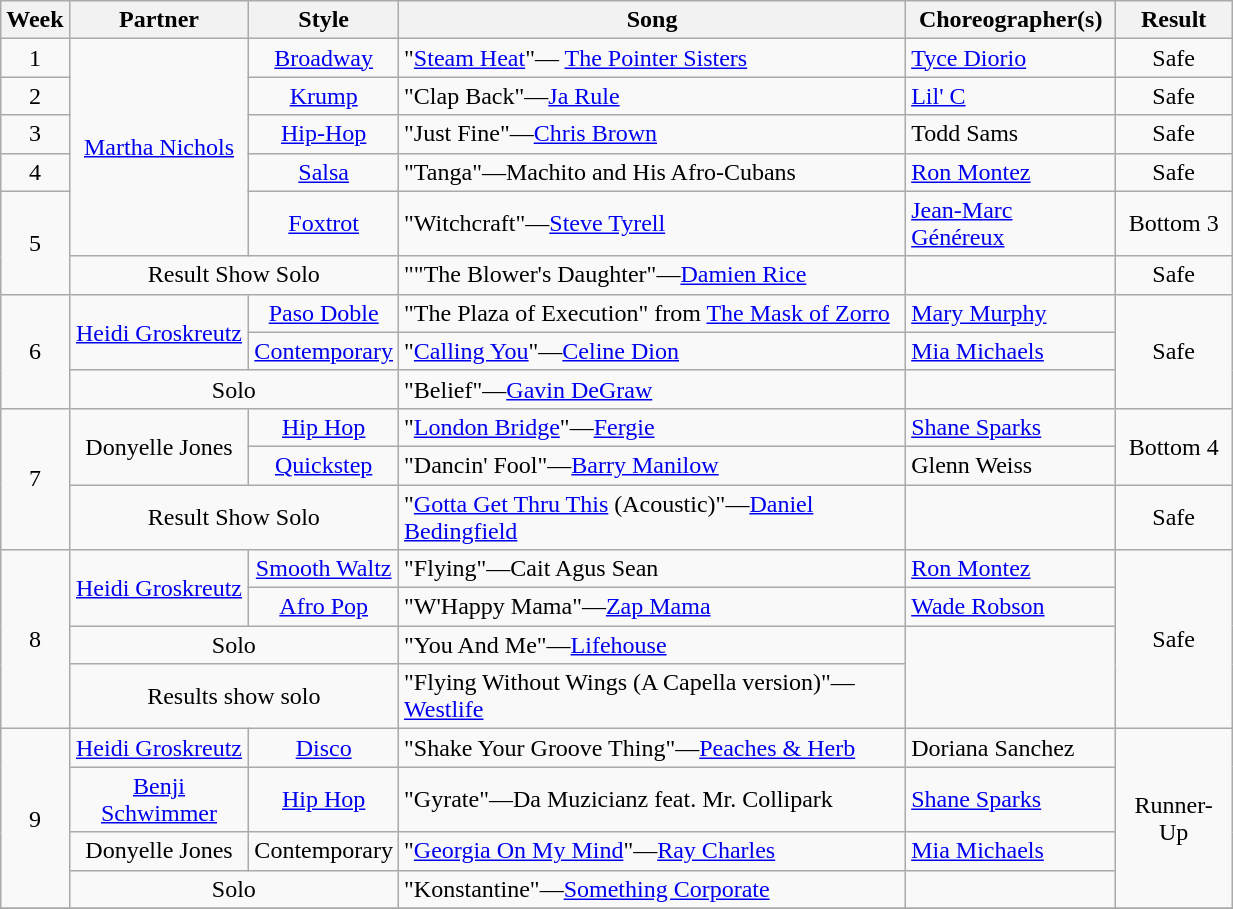<table class="wikitable" width="65%">
<tr>
<th>Week</th>
<th>Partner</th>
<th>Style</th>
<th>Song</th>
<th>Choreographer(s)</th>
<th>Result</th>
</tr>
<tr>
<td align="center">1</td>
<td align="center" rowspan="5"><a href='#'>Martha Nichols</a></td>
<td align="center"><a href='#'>Broadway</a></td>
<td>"<a href='#'>Steam Heat</a>"— <a href='#'>The Pointer Sisters</a></td>
<td><a href='#'>Tyce Diorio</a></td>
<td align="center">Safe</td>
</tr>
<tr>
<td align="center">2</td>
<td align="center"><a href='#'>Krump</a></td>
<td>"Clap Back"—<a href='#'>Ja Rule</a></td>
<td><a href='#'>Lil' C</a></td>
<td align="center">Safe</td>
</tr>
<tr>
<td align="center">3</td>
<td align="center"><a href='#'>Hip-Hop</a></td>
<td>"Just Fine"—<a href='#'>Chris Brown</a></td>
<td>Todd Sams</td>
<td align="center">Safe</td>
</tr>
<tr>
<td align="center">4</td>
<td align="center"><a href='#'>Salsa</a></td>
<td>"Tanga"—Machito and His Afro-Cubans</td>
<td><a href='#'>Ron Montez</a></td>
<td align="center">Safe</td>
</tr>
<tr>
<td align="center" rowspan="2">5</td>
<td align="center"><a href='#'>Foxtrot</a></td>
<td>"Witchcraft"—<a href='#'>Steve Tyrell</a></td>
<td><a href='#'>Jean-Marc Généreux</a></td>
<td align="center">Bottom 3</td>
</tr>
<tr>
<td align="center" colspan="2">Result Show Solo</td>
<td align="left">""The Blower's Daughter"—<a href='#'>Damien Rice</a></td>
<td></td>
<td align="center">Safe</td>
</tr>
<tr>
<td align="center" rowspan="3">6</td>
<td align="center" rowspan="2"><a href='#'>Heidi Groskreutz</a></td>
<td align="center"><a href='#'>Paso Doble</a></td>
<td align="left">"The Plaza of Execution" from <a href='#'>The Mask of Zorro</a></td>
<td><a href='#'>Mary Murphy</a></td>
<td align="center" rowspan="3">Safe</td>
</tr>
<tr>
<td align="center"><a href='#'>Contemporary</a></td>
<td align="left">"<a href='#'>Calling You</a>"—<a href='#'>Celine Dion</a></td>
<td><a href='#'>Mia Michaels</a></td>
</tr>
<tr>
<td align="center" colspan="2">Solo</td>
<td align="left">"Belief"—<a href='#'>Gavin DeGraw</a></td>
</tr>
<tr>
<td align="center" rowspan="3">7</td>
<td align="center" rowspan="2">Donyelle Jones</td>
<td align="center"><a href='#'>Hip Hop</a></td>
<td align="left">"<a href='#'>London Bridge</a>"—<a href='#'>Fergie</a></td>
<td><a href='#'>Shane Sparks</a></td>
<td align="center" rowspan="2">Bottom 4</td>
</tr>
<tr>
<td align="center"><a href='#'>Quickstep</a></td>
<td align="left">"Dancin' Fool"—<a href='#'>Barry Manilow</a></td>
<td>Glenn Weiss</td>
</tr>
<tr>
<td align="center" colspan="2">Result Show Solo</td>
<td align="left">"<a href='#'>Gotta Get Thru This</a> (Acoustic)"—<a href='#'>Daniel Bedingfield</a></td>
<td></td>
<td align="center">Safe</td>
</tr>
<tr>
<td align="center" rowspan="4">8</td>
<td align="center" rowspan="2"><a href='#'>Heidi Groskreutz</a></td>
<td align="center"><a href='#'>Smooth Waltz</a></td>
<td align="left">"Flying"—Cait Agus Sean</td>
<td><a href='#'>Ron Montez</a></td>
<td align="center" rowspan="4">Safe</td>
</tr>
<tr>
<td align="center"><a href='#'>Afro Pop</a></td>
<td align="left">"W'Happy Mama"—<a href='#'>Zap Mama</a></td>
<td><a href='#'>Wade Robson</a></td>
</tr>
<tr>
<td align="center" colspan="2">Solo</td>
<td align="left">"You And Me"—<a href='#'>Lifehouse</a></td>
</tr>
<tr>
<td align="center" colspan="2">Results show solo</td>
<td align="left">"Flying Without Wings (A Capella version)"—<a href='#'>Westlife</a></td>
</tr>
<tr>
<td align="center" rowspan="4">9</td>
<td align="center"><a href='#'>Heidi Groskreutz</a></td>
<td align="center"><a href='#'>Disco</a></td>
<td align="left">"Shake Your Groove Thing"—<a href='#'>Peaches & Herb</a></td>
<td>Doriana Sanchez</td>
<td align="center" rowspan="4">Runner-Up</td>
</tr>
<tr>
<td align="center"><a href='#'>Benji Schwimmer</a></td>
<td align="center"><a href='#'>Hip Hop</a></td>
<td align="left">"Gyrate"—Da Muzicianz feat. Mr. Collipark</td>
<td><a href='#'>Shane Sparks</a></td>
</tr>
<tr>
<td align="center">Donyelle Jones</td>
<td align="center">Contemporary</td>
<td align="left">"<a href='#'>Georgia On My Mind</a>"—<a href='#'>Ray Charles</a></td>
<td><a href='#'>Mia Michaels</a></td>
</tr>
<tr>
<td align="center" colspan="2">Solo</td>
<td align="left">"Konstantine"—<a href='#'>Something Corporate</a></td>
<td></td>
</tr>
<tr>
</tr>
</table>
